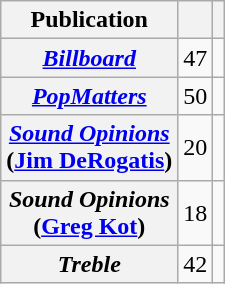<table class="wikitable sortable plainrowheaders">
<tr>
<th scope="col">Publication</th>
<th scope="col"></th>
<th scope="col"></th>
</tr>
<tr>
<th scope="row"><em><a href='#'>Billboard</a></em></th>
<td>47</td>
<td></td>
</tr>
<tr>
<th scope="row"><em><a href='#'>PopMatters</a></em></th>
<td>50</td>
<td></td>
</tr>
<tr>
<th scope="row"><em><a href='#'>Sound Opinions</a></em><br>(<a href='#'>Jim DeRogatis</a>)</th>
<td>20</td>
<td></td>
</tr>
<tr>
<th scope="row"><em>Sound Opinions</em><br>(<a href='#'>Greg Kot</a>)</th>
<td>18</td>
<td></td>
</tr>
<tr>
<th scope="row"><em>Treble</em></th>
<td>42</td>
<td></td>
</tr>
</table>
